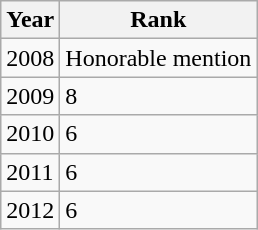<table class="wikitable">
<tr>
<th>Year</th>
<th>Rank</th>
</tr>
<tr>
<td>2008</td>
<td>Honorable mention</td>
</tr>
<tr>
<td>2009</td>
<td>8</td>
</tr>
<tr>
<td>2010</td>
<td>6</td>
</tr>
<tr>
<td>2011</td>
<td>6</td>
</tr>
<tr>
<td>2012</td>
<td>6</td>
</tr>
</table>
